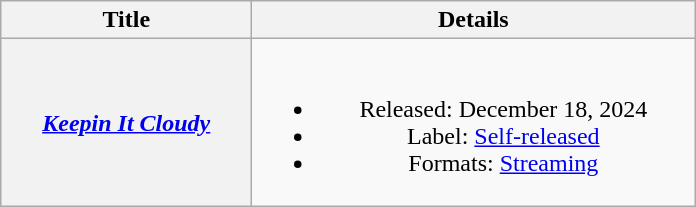<table class="wikitable plainrowheaders" style="text-align:center;">
<tr>
<th scope="col" style="width:10em;">Title</th>
<th scope="col" style="width:18em;">Details</th>
</tr>
<tr>
<th scope="row"><em><a href='#'>Keepin It Cloudy</a></em></th>
<td><br><ul><li>Released: December 18, 2024</li><li>Label: <a href='#'>Self-released</a></li><li>Formats: <a href='#'>Streaming</a></li></ul></td>
</tr>
</table>
